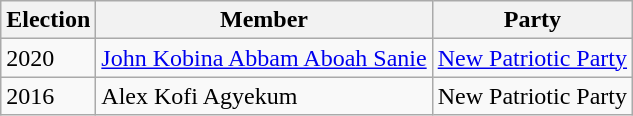<table class="wikitable">
<tr>
<th>Election</th>
<th>Member</th>
<th>Party</th>
</tr>
<tr>
<td>2020</td>
<td><a href='#'>John Kobina Abbam Aboah Sanie</a></td>
<td><a href='#'>New Patriotic Party</a></td>
</tr>
<tr>
<td>2016</td>
<td>Alex Kofi Agyekum</td>
<td>New Patriotic Party</td>
</tr>
</table>
